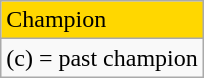<table class="wikitable">
<tr style="background:gold">
<td>Champion</td>
</tr>
<tr>
<td>(c) = past champion</td>
</tr>
</table>
